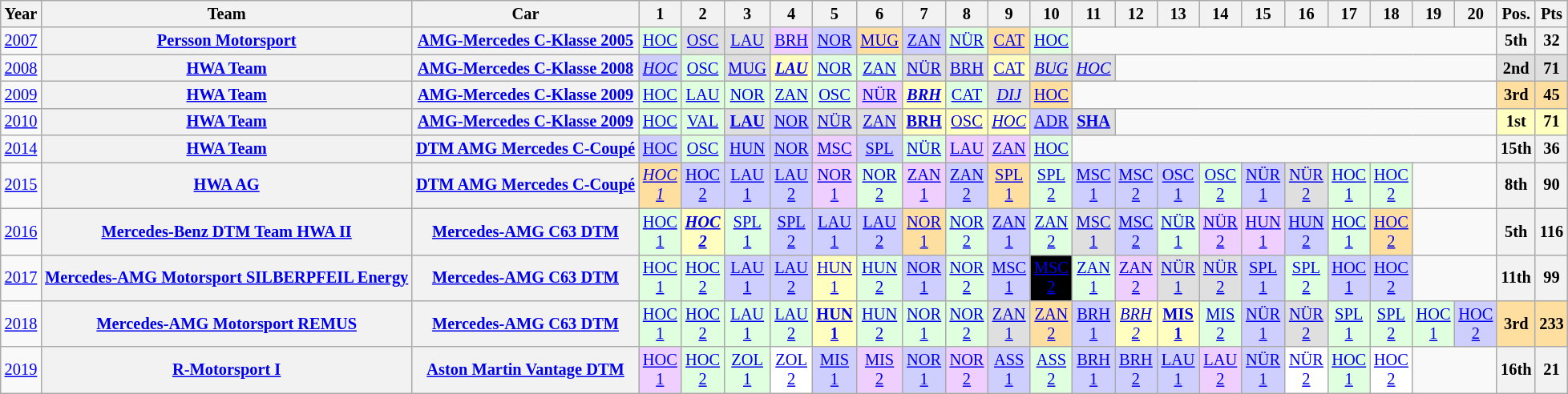<table class="wikitable" style="text-align:center; font-size:85%">
<tr>
<th>Year</th>
<th>Team</th>
<th>Car</th>
<th>1</th>
<th>2</th>
<th>3</th>
<th>4</th>
<th>5</th>
<th>6</th>
<th>7</th>
<th>8</th>
<th>9</th>
<th>10</th>
<th>11</th>
<th>12</th>
<th>13</th>
<th>14</th>
<th>15</th>
<th>16</th>
<th>17</th>
<th>18</th>
<th>19</th>
<th>20</th>
<th>Pos.</th>
<th>Pts</th>
</tr>
<tr>
<td><a href='#'>2007</a></td>
<th nowrap><a href='#'>Persson Motorsport</a></th>
<th nowrap><a href='#'>AMG-Mercedes C-Klasse 2005</a></th>
<td style="background:#dfffdf;"><a href='#'>HOC</a><br></td>
<td style="background:#dfdfdf;"><a href='#'>OSC</a><br></td>
<td style="background:#dfdfdf;"><a href='#'>LAU</a><br></td>
<td style="background:#efcfff;"><a href='#'>BRH</a><br></td>
<td style="background:#cfcfff;"><a href='#'>NOR</a><br></td>
<td style="background:#ffdf9f;"><a href='#'>MUG</a><br></td>
<td style="background:#cfcfff;"><a href='#'>ZAN</a><br></td>
<td style="background:#dfffdf;"><a href='#'>NÜR</a><br></td>
<td style="background:#ffdf9f;"><a href='#'>CAT</a><br></td>
<td style="background:#dfffdf;"><a href='#'>HOC</a><br></td>
<td colspan=10></td>
<th>5th</th>
<th>32</th>
</tr>
<tr>
<td><a href='#'>2008</a></td>
<th nowrap><a href='#'>HWA Team</a></th>
<th nowrap><a href='#'>AMG-Mercedes C-Klasse 2008</a></th>
<td style="background:#cfcfff;"><em><a href='#'>HOC</a></em><br></td>
<td style="background:#dfffdf;"><a href='#'>OSC</a><br></td>
<td style="background:#dfdfdf;"><a href='#'>MUG</a><br></td>
<td style="background:#ffffbf;"><strong><em><a href='#'>LAU</a></em></strong><br></td>
<td style="background:#dfffdf;"><a href='#'>NOR</a><br></td>
<td style="background:#dfffdf;"><a href='#'>ZAN</a><br></td>
<td style="background:#dfdfdf;"><a href='#'>NÜR</a><br></td>
<td style="background:#dfdfdf;"><a href='#'>BRH</a><br></td>
<td style="background:#ffffbf;"><a href='#'>CAT</a><br></td>
<td style="background:#dfdfdf;"><em><a href='#'>BUG</a></em><br></td>
<td style="background:#dfdfdf;"><em><a href='#'>HOC</a></em><br></td>
<td colspan=9></td>
<th style="background:#dfdfdf;">2nd</th>
<th style="background:#dfdfdf;">71</th>
</tr>
<tr>
<td><a href='#'>2009</a></td>
<th nowrap><a href='#'>HWA Team</a></th>
<th nowrap><a href='#'>AMG-Mercedes C-Klasse 2009</a></th>
<td style="background:#dfffdf;"><a href='#'>HOC</a><br></td>
<td style="background:#dfffdf;"><a href='#'>LAU</a><br></td>
<td style="background:#dfffdf;"><a href='#'>NOR</a><br></td>
<td style="background:#dfffdf;"><a href='#'>ZAN</a><br></td>
<td style="background:#dfffdf;"><a href='#'>OSC</a><br></td>
<td style="background:#efcfff;"><a href='#'>NÜR</a><br></td>
<td style="background:#ffffbf;"><strong><em><a href='#'>BRH</a></em></strong><br></td>
<td style="background:#dfffdf;"><a href='#'>CAT</a><br></td>
<td style="background:#dfdfdf;"><em><a href='#'>DIJ</a></em><br></td>
<td style="background:#ffdf9f;"><a href='#'>HOC</a><br></td>
<td colspan=10></td>
<th style="background:#ffdf9f;">3rd</th>
<th style="background:#ffdf9f;">45</th>
</tr>
<tr>
<td><a href='#'>2010</a></td>
<th nowrap><a href='#'>HWA Team</a></th>
<th nowrap><a href='#'>AMG-Mercedes C-Klasse 2009</a></th>
<td style="background:#dfffdf;"><a href='#'>HOC</a><br></td>
<td style="background:#dfffdf;"><a href='#'>VAL</a><br></td>
<td style="background:#dfdfdf;"><strong><a href='#'>LAU</a></strong><br></td>
<td style="background:#cfcfff;"><a href='#'>NOR</a><br></td>
<td style="background:#dfdfdf;"><a href='#'>NÜR</a><br></td>
<td style="background:#dfdfdf;"><a href='#'>ZAN</a><br></td>
<td style="background:#ffffbf;"><strong><a href='#'>BRH</a></strong><br></td>
<td style="background:#ffffbf;"><a href='#'>OSC</a><br></td>
<td style="background:#ffffbf;"><em><a href='#'>HOC</a></em><br></td>
<td style="background:#cfcfff;"><a href='#'>ADR</a><br></td>
<td style="background:#dfdfdf;"><strong><a href='#'>SHA</a></strong><br></td>
<td colspan=9></td>
<th style="background:#ffffbf;">1st</th>
<th style="background:#ffffbf;">71</th>
</tr>
<tr>
<td><a href='#'>2014</a></td>
<th nowrap><a href='#'>HWA Team</a></th>
<th nowrap><a href='#'>DTM AMG Mercedes C-Coupé</a></th>
<td style="background:#CFCFFF;"><a href='#'>HOC</a><br></td>
<td style="background:#DFFFDF;"><a href='#'>OSC</a><br></td>
<td style="background:#CFCFFF;"><a href='#'>HUN</a><br></td>
<td style="background:#CFCFFF;"><a href='#'>NOR</a><br></td>
<td style="background:#EFCFFF;"><a href='#'>MSC</a><br></td>
<td style="background:#CFCFFF;"><a href='#'>SPL</a><br></td>
<td style="background:#DFFFDF;"><a href='#'>NÜR</a><br></td>
<td style="background:#EFCFFF;"><a href='#'>LAU</a><br></td>
<td style="background:#EFCFFF;"><a href='#'>ZAN</a><br></td>
<td style="background:#DFFFDF;"><a href='#'>HOC</a><br></td>
<td colspan=10></td>
<th>15th</th>
<th>36</th>
</tr>
<tr>
<td><a href='#'>2015</a></td>
<th nowrap><a href='#'>HWA AG</a></th>
<th nowrap><a href='#'>DTM AMG Mercedes C-Coupé</a></th>
<td style="background:#FFDF9F;"><em><a href='#'>HOC<br>1</a></em><br></td>
<td style="background:#CFCFFF;"><a href='#'>HOC<br>2</a><br></td>
<td style="background:#CFCFFF;"><a href='#'>LAU<br>1</a><br></td>
<td style="background:#CFCFFF;"><a href='#'>LAU<br>2</a><br></td>
<td style="background:#EFCFFF;"><a href='#'>NOR<br>1</a><br></td>
<td style="background:#DFFFDF;"><a href='#'>NOR<br>2</a><br></td>
<td style="background:#EFCFFF;"><a href='#'>ZAN<br>1</a><br></td>
<td style="background:#CFCFFF;"><a href='#'>ZAN<br>2</a><br></td>
<td style="background:#FFDF9F;"><a href='#'>SPL<br>1</a><br></td>
<td style="background:#DFFFDF;"><a href='#'>SPL<br>2</a><br></td>
<td style="background:#CFCFFF;"><a href='#'>MSC<br>1</a><br></td>
<td style="background:#CFCFFF;"><a href='#'>MSC<br>2</a><br></td>
<td style="background:#CFCFFF;"><a href='#'>OSC<br>1</a><br></td>
<td style="background:#DFFFDF;"><a href='#'>OSC<br>2</a><br></td>
<td style="background:#CFCFFF;"><a href='#'>NÜR<br>1</a><br></td>
<td style="background:#DFDFDF;"><a href='#'>NÜR<br>2</a><br></td>
<td style="background:#DFFFDF;"><a href='#'>HOC<br>1</a><br></td>
<td style="background:#DFFFDF;"><a href='#'>HOC<br>2</a><br></td>
<td colspan=2></td>
<th>8th</th>
<th>90</th>
</tr>
<tr>
<td><a href='#'>2016</a></td>
<th nowrap><a href='#'>Mercedes-Benz DTM Team HWA II</a></th>
<th nowrap><a href='#'>Mercedes-AMG C63 DTM</a></th>
<td style="background:#DFFFDF;"><a href='#'>HOC<br>1</a><br></td>
<td style="background:#FFFFBF;"><strong><em><a href='#'>HOC<br>2</a></em></strong><br></td>
<td style="background:#DFFFDF;"><a href='#'>SPL<br>1</a><br></td>
<td style="background:#CFCFFF;"><a href='#'>SPL<br>2</a><br></td>
<td style="background:#CFCFFF;"><a href='#'>LAU<br>1</a><br></td>
<td style="background:#CFCFFF;"><a href='#'>LAU<br>2</a><br></td>
<td style="background:#FFDF9F;"><a href='#'>NOR<br>1</a><br></td>
<td style="background:#DFFFDF;"><a href='#'>NOR<br>2</a><br></td>
<td style="background:#CFCFFF;"><a href='#'>ZAN<br>1</a><br></td>
<td style="background:#DFFFDF;"><a href='#'>ZAN<br>2</a><br></td>
<td style="background:#DFDFDF;"><a href='#'>MSC<br>1</a><br></td>
<td style="background:#CFCFFF;"><a href='#'>MSC<br>2</a><br></td>
<td style="background:#DFFFDF;"><a href='#'>NÜR<br>1</a><br></td>
<td style="background:#EFCFFF;"><a href='#'>NÜR<br>2</a><br></td>
<td style="background:#EFCFFF;"><a href='#'>HUN<br>1</a><br></td>
<td style="background:#CFCFFF;"><a href='#'>HUN<br>2</a><br></td>
<td style="background:#DFFFDF;"><a href='#'>HOC<br>1</a><br></td>
<td style="background:#FFDF9F;"><a href='#'>HOC<br>2</a><br></td>
<td colspan=2></td>
<th>5th</th>
<th>116</th>
</tr>
<tr>
<td><a href='#'>2017</a></td>
<th nowrap><a href='#'>Mercedes-AMG Motorsport SILBERPFEIL Energy</a></th>
<th nowrap><a href='#'>Mercedes-AMG C63 DTM</a></th>
<td style="background:#DFFFDF;"><a href='#'>HOC<br>1</a><br></td>
<td style="background:#DFFFDF;"><a href='#'>HOC<br>2</a><br></td>
<td style="background:#CFCFFF;"><a href='#'>LAU<br>1</a><br></td>
<td style="background:#CFCFFF;"><a href='#'>LAU<br>2</a><br></td>
<td style="background:#FFFFBF;"><a href='#'>HUN<br>1</a><br></td>
<td style="background:#DFFFDF;"><a href='#'>HUN<br>2</a><br></td>
<td style="background:#CFCFFF;"><a href='#'>NOR<br>1</a><br></td>
<td style="background:#DFFFDF;"><a href='#'>NOR<br>2</a><br></td>
<td style="background:#CFCFFF;"><a href='#'>MSC<br>1</a><br></td>
<td style="background:#000000; color:white;"><a href='#'><span>MSC<br>2</span></a><br></td>
<td style="background:#DFFFDF;"><a href='#'>ZAN<br>1</a><br></td>
<td style="background:#EFCFFF;"><a href='#'>ZAN<br>2</a><br></td>
<td style="background:#DFDFDF;"><a href='#'>NÜR<br>1</a><br></td>
<td style="background:#DFDFDF;"><a href='#'>NÜR<br>2</a><br></td>
<td style="background:#CFCFFF;"><a href='#'>SPL<br>1</a><br></td>
<td style="background:#DFFFDF;"><a href='#'>SPL<br>2</a><br></td>
<td style="background:#CFCFFF;"><a href='#'>HOC<br>1</a><br></td>
<td style="background:#CFCFFF;"><a href='#'>HOC<br>2</a><br></td>
<td colspan=2></td>
<th>11th</th>
<th>99</th>
</tr>
<tr>
<td><a href='#'>2018</a></td>
<th nowrap><a href='#'>Mercedes-AMG Motorsport REMUS</a></th>
<th nowrap><a href='#'>Mercedes-AMG C63 DTM</a></th>
<td style="background:#DFFFDF;"><a href='#'>HOC<br>1</a><br></td>
<td style="background:#DFFFDF;"><a href='#'>HOC<br>2</a><br></td>
<td style="background:#DFFFDF;"><a href='#'>LAU<br>1</a><br></td>
<td style="background:#DFFFDF;"><a href='#'>LAU<br>2</a><br></td>
<td style="background:#FFFFBF;"><strong><a href='#'>HUN<br>1</a></strong><br></td>
<td style="background:#DFFFDF;"><a href='#'>HUN<br>2</a><br></td>
<td style="background:#DFFFDF;"><a href='#'>NOR<br>1</a><br></td>
<td style="background:#DFFFDF;"><a href='#'>NOR<br>2</a><br></td>
<td style="background:#DFDFDF;"><a href='#'>ZAN<br>1</a><br></td>
<td style="background:#FFDF9F;"><a href='#'>ZAN<br>2</a><br></td>
<td style="background:#CFCFFF;"><a href='#'>BRH<br>1</a><br></td>
<td style="background:#FFFFBF;"><em><a href='#'>BRH<br>2</a></em><br></td>
<td style="background:#FFFFBF;"><strong><a href='#'>MIS<br>1</a></strong><br></td>
<td style="background:#DFFFDF;"><a href='#'>MIS<br>2</a><br></td>
<td style="background:#CFCFFF;"><a href='#'>NÜR<br>1</a><br></td>
<td style="background:#DFDFDF;"><a href='#'>NÜR<br>2</a><br></td>
<td style="background:#DFFFDF;"><a href='#'>SPL<br>1</a><br></td>
<td style="background:#DFFFDF;"><a href='#'>SPL<br>2</a><br></td>
<td style="background:#DFFFDF;"><a href='#'>HOC<br>1</a><br></td>
<td style="background:#CFCFFF;"><a href='#'>HOC<br>2</a><br></td>
<th style="background:#FFDF9F;">3rd</th>
<th style="background:#FFDF9F;">233</th>
</tr>
<tr>
<td><a href='#'>2019</a></td>
<th nowrap><a href='#'>R-Motorsport I</a></th>
<th nowrap><a href='#'>Aston Martin Vantage DTM</a></th>
<td style="background:#EFCFFF;"><a href='#'>HOC<br>1</a><br></td>
<td style="background:#DFFFDF;"><a href='#'>HOC<br>2</a><br></td>
<td style="background:#DFFFDF;"><a href='#'>ZOL<br>1</a><br></td>
<td style="background:#FFFFFF;"><a href='#'>ZOL<br>2</a><br></td>
<td style="background:#CFCFFF;"><a href='#'>MIS<br>1</a><br></td>
<td style="background:#EFCFFF;"><a href='#'>MIS<br>2</a><br></td>
<td style="background:#CFCFFF;"><a href='#'>NOR<br>1</a><br></td>
<td style="background:#EFCFFF;"><a href='#'>NOR<br>2</a><br></td>
<td style="background:#CFCFFF;"><a href='#'>ASS<br>1</a><br></td>
<td style="background:#DFFFDF;"><a href='#'>ASS<br>2</a><br></td>
<td style="background:#CFCFFF;"><a href='#'>BRH<br>1</a><br></td>
<td style="background:#CFCFFF;"><a href='#'>BRH<br>2</a><br></td>
<td style="background:#CFCFFF;"><a href='#'>LAU<br>1</a><br></td>
<td style="background:#EFCFFF;"><a href='#'>LAU<br>2</a><br></td>
<td style="background:#CFCFFF;"><a href='#'>NÜR<br>1</a><br></td>
<td style="background:#FFFFFF;"><a href='#'>NÜR<br>2</a><br></td>
<td style="background:#DFFFDF;"><a href='#'>HOC<br>1</a><br></td>
<td style="background:#FFFFFF;"><a href='#'>HOC<br>2</a><br></td>
<td colspan=2></td>
<th>16th</th>
<th>21</th>
</tr>
</table>
